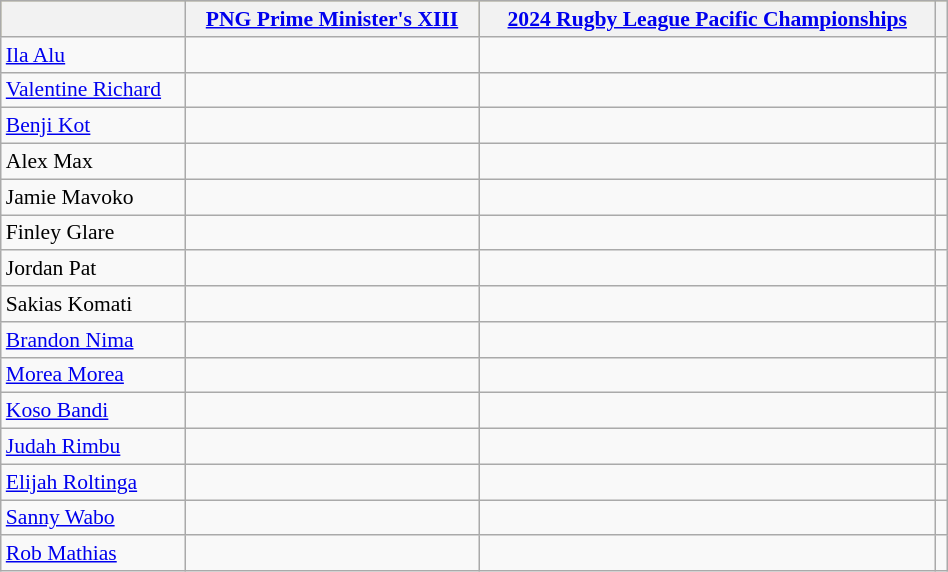<table class="wikitable"  style="width:50%; font-size:90%;">
<tr style="background:#bdb76b;">
<th></th>
<th><a href='#'>PNG Prime Minister's XIII</a></th>
<th><a href='#'>2024 Rugby League Pacific Championships</a></th>
<th></th>
</tr>
<tr>
<td><a href='#'>Ila Alu</a></td>
<td></td>
<td></td>
<td></td>
</tr>
<tr>
<td><a href='#'>Valentine Richard</a></td>
<td></td>
<td></td>
<td></td>
</tr>
<tr>
<td><a href='#'>Benji Kot</a></td>
<td></td>
<td></td>
<td></td>
</tr>
<tr>
<td>Alex Max</td>
<td></td>
<td></td>
<td></td>
</tr>
<tr>
<td>Jamie Mavoko</td>
<td></td>
<td></td>
<td></td>
</tr>
<tr>
<td>Finley Glare</td>
<td></td>
<td></td>
<td></td>
</tr>
<tr>
<td>Jordan Pat</td>
<td></td>
<td></td>
<td></td>
</tr>
<tr>
<td>Sakias Komati</td>
<td></td>
<td></td>
<td></td>
</tr>
<tr>
<td><a href='#'>Brandon Nima</a></td>
<td></td>
<td></td>
<td></td>
</tr>
<tr>
<td><a href='#'>Morea Morea</a></td>
<td></td>
<td></td>
<td></td>
</tr>
<tr>
<td><a href='#'>Koso Bandi</a></td>
<td></td>
<td></td>
<td></td>
</tr>
<tr>
<td><a href='#'>Judah Rimbu</a></td>
<td></td>
<td></td>
<td></td>
</tr>
<tr>
<td><a href='#'>Elijah Roltinga</a></td>
<td></td>
<td></td>
<td></td>
</tr>
<tr>
<td><a href='#'>Sanny Wabo</a></td>
<td></td>
<td></td>
<td></td>
</tr>
<tr>
<td><a href='#'> Rob Mathias</a></td>
<td></td>
<td></td>
<td></td>
</tr>
</table>
